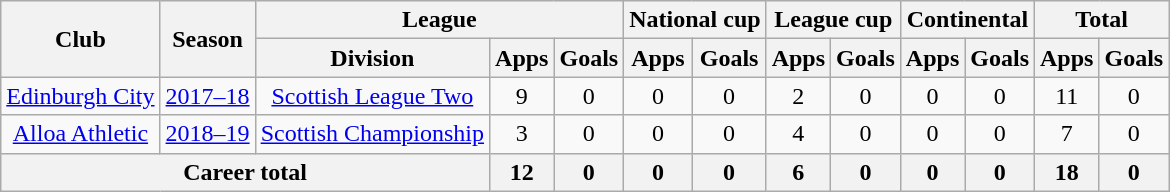<table class="wikitable" style="text-align:center">
<tr>
<th rowspan="2">Club</th>
<th rowspan="2">Season</th>
<th colspan="3">League</th>
<th colspan="2">National cup</th>
<th colspan="2">League cup</th>
<th colspan="2">Continental</th>
<th colspan="2">Total</th>
</tr>
<tr>
<th>Division</th>
<th>Apps</th>
<th>Goals</th>
<th>Apps</th>
<th>Goals</th>
<th>Apps</th>
<th>Goals</th>
<th>Apps</th>
<th>Goals</th>
<th>Apps</th>
<th>Goals</th>
</tr>
<tr>
<td><a href='#'>Edinburgh City</a></td>
<td><a href='#'>2017–18</a></td>
<td><a href='#'>Scottish League Two</a></td>
<td>9</td>
<td>0</td>
<td>0</td>
<td>0</td>
<td>2</td>
<td>0</td>
<td>0</td>
<td>0</td>
<td>11</td>
<td>0</td>
</tr>
<tr>
<td><a href='#'>Alloa Athletic</a></td>
<td><a href='#'>2018–19</a></td>
<td><a href='#'>Scottish Championship</a></td>
<td>3</td>
<td>0</td>
<td>0</td>
<td>0</td>
<td>4</td>
<td>0</td>
<td>0</td>
<td>0</td>
<td>7</td>
<td>0</td>
</tr>
<tr>
<th colspan="3">Career total</th>
<th>12</th>
<th>0</th>
<th>0</th>
<th>0</th>
<th>6</th>
<th>0</th>
<th>0</th>
<th>0</th>
<th>18</th>
<th>0</th>
</tr>
</table>
